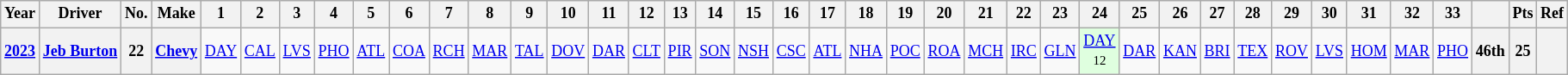<table class="wikitable" style="text-align:center; font-size:75%">
<tr>
<th>Year</th>
<th>Driver</th>
<th>No.</th>
<th>Make</th>
<th>1</th>
<th>2</th>
<th>3</th>
<th>4</th>
<th>5</th>
<th>6</th>
<th>7</th>
<th>8</th>
<th>9</th>
<th>10</th>
<th>11</th>
<th>12</th>
<th>13</th>
<th>14</th>
<th>15</th>
<th>16</th>
<th>17</th>
<th>18</th>
<th>19</th>
<th>20</th>
<th>21</th>
<th>22</th>
<th>23</th>
<th>24</th>
<th>25</th>
<th>26</th>
<th>27</th>
<th>28</th>
<th>29</th>
<th>30</th>
<th>31</th>
<th>32</th>
<th>33</th>
<th></th>
<th>Pts</th>
<th>Ref</th>
</tr>
<tr>
<th><a href='#'>2023</a></th>
<th><a href='#'>Jeb Burton</a></th>
<th>22</th>
<th><a href='#'>Chevy</a></th>
<td><a href='#'>DAY</a></td>
<td><a href='#'>CAL</a></td>
<td><a href='#'>LVS</a></td>
<td><a href='#'>PHO</a></td>
<td><a href='#'>ATL</a></td>
<td><a href='#'>COA</a></td>
<td><a href='#'>RCH</a></td>
<td><a href='#'>MAR</a></td>
<td><a href='#'>TAL</a></td>
<td><a href='#'>DOV</a></td>
<td><a href='#'>DAR</a></td>
<td><a href='#'>CLT</a></td>
<td><a href='#'>PIR</a></td>
<td><a href='#'>SON</a></td>
<td><a href='#'>NSH</a></td>
<td><a href='#'>CSC</a></td>
<td><a href='#'>ATL</a></td>
<td><a href='#'>NHA</a></td>
<td><a href='#'>POC</a></td>
<td><a href='#'>ROA</a></td>
<td><a href='#'>MCH</a></td>
<td><a href='#'>IRC</a></td>
<td><a href='#'>GLN</a></td>
<td style="background:#DFFFDF;"><a href='#'>DAY</a><br><small>12</small></td>
<td><a href='#'>DAR</a></td>
<td><a href='#'>KAN</a></td>
<td><a href='#'>BRI</a></td>
<td><a href='#'>TEX</a></td>
<td><a href='#'>ROV</a></td>
<td><a href='#'>LVS</a></td>
<td><a href='#'>HOM</a></td>
<td><a href='#'>MAR</a></td>
<td><a href='#'>PHO</a></td>
<th>46th</th>
<th>25</th>
<th></th>
</tr>
</table>
